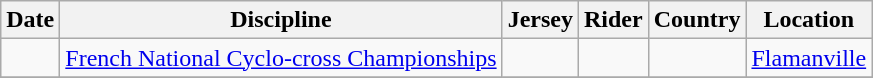<table class="wikitable">
<tr>
<th>Date</th>
<th>Discipline</th>
<th>Jersey</th>
<th>Rider</th>
<th>Country</th>
<th>Location</th>
</tr>
<tr>
<td></td>
<td><a href='#'>French National Cyclo-cross Championships</a></td>
<td></td>
<td></td>
<td></td>
<td><a href='#'>Flamanville</a></td>
</tr>
<tr>
</tr>
</table>
